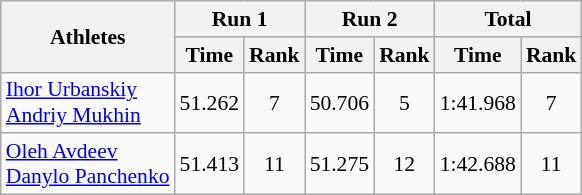<table class="wikitable" border="1" style="font-size:90%">
<tr>
<th rowspan="2">Athletes</th>
<th colspan="2">Run 1</th>
<th colspan="2">Run 2</th>
<th colspan="2">Total</th>
</tr>
<tr>
<th>Time</th>
<th>Rank</th>
<th>Time</th>
<th>Rank</th>
<th>Time</th>
<th>Rank</th>
</tr>
<tr>
<td><a href='#'>Ihor Urbanskiy</a><br><a href='#'>Andriy Mukhin</a></td>
<td align="center">51.262</td>
<td align="center">7</td>
<td align="center">50.706</td>
<td align="center">5</td>
<td align="center">1:41.968</td>
<td align="center">7</td>
</tr>
<tr>
<td><a href='#'>Oleh Avdeev</a><br><a href='#'>Danylo Panchenko</a></td>
<td align="center">51.413</td>
<td align="center">11</td>
<td align="center">51.275</td>
<td align="center">12</td>
<td align="center">1:42.688</td>
<td align="center">11</td>
</tr>
</table>
